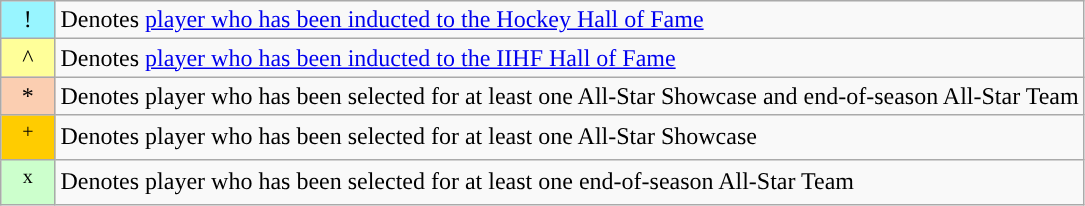<table class="wikitable">
<tr>
<td bgcolor=#98f5ff width="5%" align=center>!</td>
<td>Denotes <a href='#'>player who has been inducted to the Hockey Hall of Fame</a></td>
</tr>
<tr>
<td bgcolor=#FFFF99 width="5%" align=center>^</td>
<td>Denotes <a href='#'>player who has been inducted to the IIHF Hall of Fame</a></td>
</tr>
<tr>
<td bgcolor=#FBCEB1 width="5%" align=center>*</td>
<td>Denotes player who has been selected for at least one All-Star Showcase and end-of-season All-Star Team</td>
</tr>
<tr>
<td bgcolor=#FFCC00 width="5%" align=center><sup>+</sup></td>
<td>Denotes player who has been selected for at least one All-Star Showcase</td>
</tr>
<tr>
<td bgcolor=#CCFFCC width="5%" align=center><sup>x</sup></td>
<td>Denotes player who has been selected for at least one end-of-season All-Star Team</td>
</tr>
</table>
